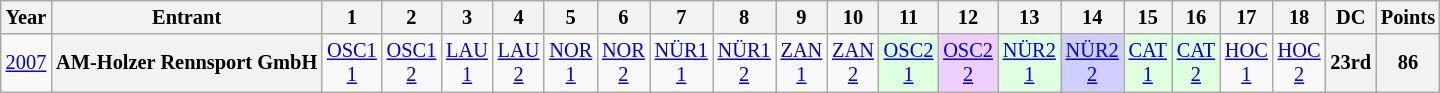<table class="wikitable" style="text-align:center; font-size:85%">
<tr>
<th>Year</th>
<th>Entrant</th>
<th>1</th>
<th>2</th>
<th>3</th>
<th>4</th>
<th>5</th>
<th>6</th>
<th>7</th>
<th>8</th>
<th>9</th>
<th>10</th>
<th>11</th>
<th>12</th>
<th>13</th>
<th>14</th>
<th>15</th>
<th>16</th>
<th>17</th>
<th>18</th>
<th>DC</th>
<th>Points</th>
</tr>
<tr>
<td><a href='#'>2007</a></td>
<th nowrap>AM-Holzer Rennsport GmbH</th>
<td><a href='#'>OSC1<br>1</a></td>
<td><a href='#'>OSC1<br>2</a></td>
<td><a href='#'>LAU<br>1</a></td>
<td><a href='#'>LAU<br>2</a></td>
<td><a href='#'>NOR<br>1</a></td>
<td><a href='#'>NOR<br>2</a></td>
<td><a href='#'>NÜR1<br>1</a></td>
<td><a href='#'>NÜR1<br>2</a></td>
<td><a href='#'>ZAN<br>1</a></td>
<td><a href='#'>ZAN<br>2</a></td>
<td style="background:#DFFFDF;"><a href='#'>OSC2<br>1</a><br></td>
<td style="background:#EFCFFF;"><a href='#'>OSC2<br>2</a><br></td>
<td style="background:#DFFFDF;"><a href='#'>NÜR2<br>1</a><br></td>
<td style="background:#CFCFFF;"><a href='#'>NÜR2<br>2</a><br></td>
<td style="background:#DFFFDF;"><a href='#'>CAT<br>1</a><br></td>
<td style="background:#DFFFDF;"><a href='#'>CAT<br>2</a><br></td>
<td><a href='#'>HOC<br>1</a></td>
<td><a href='#'>HOC<br>2</a></td>
<th>23rd</th>
<th>86</th>
</tr>
</table>
